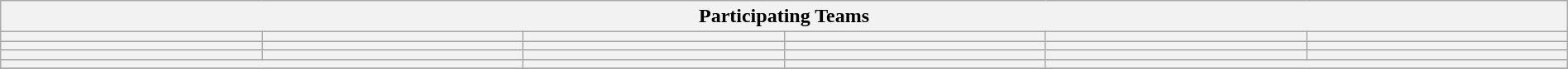<table class="wikitable" style="width:100%;">
<tr>
<th colspan=6><strong>Participating Teams</strong></th>
</tr>
<tr>
<th style="width:16%;"></th>
<th style="width:16%;"></th>
<th style="width:16%;"></th>
<th style="width:16%;"></th>
<th style="width:16%;"></th>
<th style="width:16%;"></th>
</tr>
<tr>
<th style="width:16%;"></th>
<th style="width:16%;"></th>
<th style="width:16%;"></th>
<th style="width:16%;"></th>
<th style="width:16%;"></th>
<th style="width:16%;"></th>
</tr>
<tr>
<th style="width:16%;"></th>
<th style="width:16%;"></th>
<th style="width:16%;"></th>
<th style="width:16%;"></th>
<th style="width:16%;"></th>
<th style="width:16%;"></th>
</tr>
<tr>
<th colspan=2></th>
<th style="width:16%;"></th>
<th style="width:16%;"></th>
<th colspan=2></th>
</tr>
<tr>
</tr>
</table>
